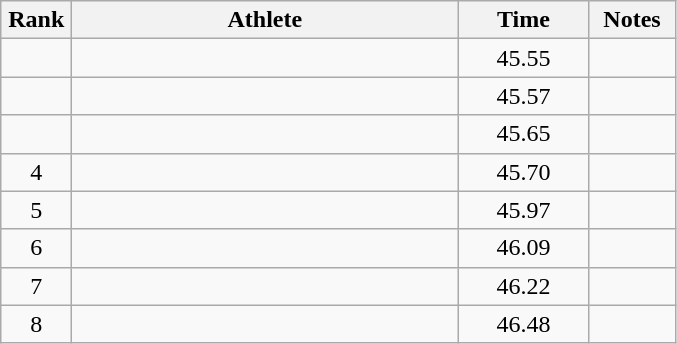<table class="wikitable" style="text-align:center">
<tr>
<th width=40>Rank</th>
<th width=250>Athlete</th>
<th width=80>Time</th>
<th width=50>Notes</th>
</tr>
<tr>
<td></td>
<td align=left></td>
<td>45.55</td>
<td></td>
</tr>
<tr>
<td></td>
<td align=left></td>
<td>45.57</td>
<td></td>
</tr>
<tr>
<td></td>
<td align=left></td>
<td>45.65</td>
<td></td>
</tr>
<tr>
<td>4</td>
<td align=left></td>
<td>45.70</td>
<td></td>
</tr>
<tr>
<td>5</td>
<td align=left></td>
<td>45.97</td>
<td></td>
</tr>
<tr>
<td>6</td>
<td align=left></td>
<td>46.09</td>
<td></td>
</tr>
<tr>
<td>7</td>
<td align=left></td>
<td>46.22</td>
<td></td>
</tr>
<tr>
<td>8</td>
<td align=left></td>
<td>46.48</td>
<td></td>
</tr>
</table>
